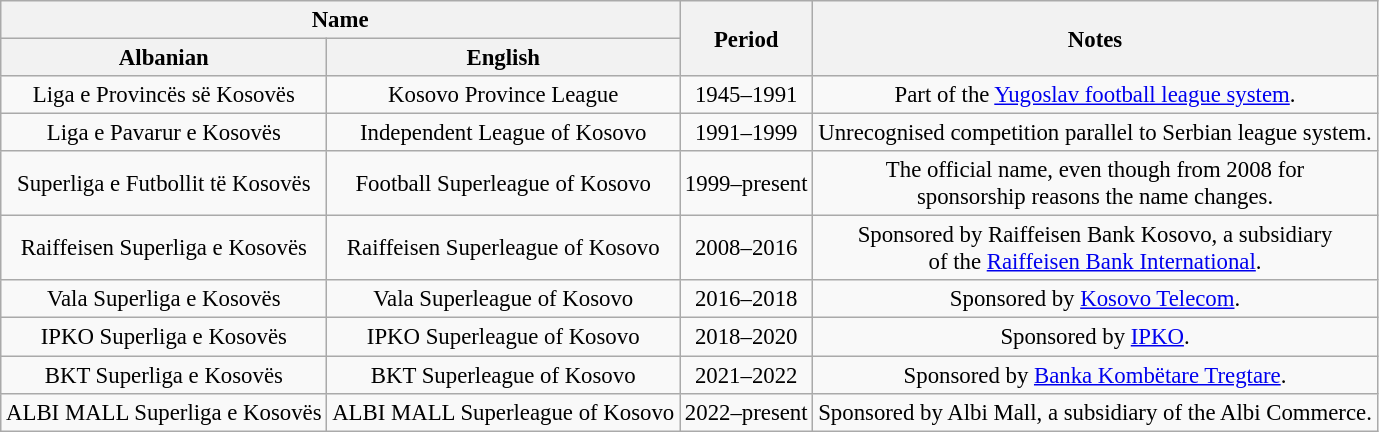<table class="wikitable" style="text-align:center;font-size:95%;">
<tr>
<th colspan="2">Name</th>
<th rowspan="2">Period</th>
<th rowspan="2">Notes</th>
</tr>
<tr>
<th>Albanian</th>
<th>English</th>
</tr>
<tr>
<td>Liga e Provincës së Kosovës</td>
<td>Kosovo Province League</td>
<td>1945–1991</td>
<td>Part of the <a href='#'>Yugoslav football league system</a>.</td>
</tr>
<tr>
<td>Liga e Pavarur e Kosovës</td>
<td>Independent League of Kosovo</td>
<td>1991–1999</td>
<td>Unrecognised competition parallel to Serbian league system.</td>
</tr>
<tr>
<td>Superliga e Futbollit të Kosovës</td>
<td>Football Superleague of Kosovo</td>
<td>1999–present</td>
<td>The official name, even though from 2008 for<br>sponsorship reasons the name changes.</td>
</tr>
<tr>
<td>Raiffeisen Superliga e Kosovës</td>
<td>Raiffeisen Superleague of Kosovo</td>
<td>2008–2016</td>
<td>Sponsored by Raiffeisen Bank Kosovo, a subsidiary<br>of the <a href='#'>Raiffeisen Bank International</a>.</td>
</tr>
<tr>
<td>Vala Superliga e Kosovës</td>
<td>Vala Superleague of Kosovo</td>
<td>2016–2018</td>
<td>Sponsored by <a href='#'>Kosovo Telecom</a>.</td>
</tr>
<tr>
<td>IPKO Superliga e Kosovës</td>
<td>IPKO Superleague of Kosovo</td>
<td>2018–2020</td>
<td>Sponsored by <a href='#'>IPKO</a>.</td>
</tr>
<tr>
<td>BKT Superliga e Kosovës</td>
<td>BKT Superleague of Kosovo</td>
<td>2021–2022</td>
<td>Sponsored by <a href='#'>Banka Kombëtare Tregtare</a>.</td>
</tr>
<tr>
<td>ALBI MALL Superliga e Kosovës</td>
<td>ALBI MALL Superleague of Kosovo</td>
<td>2022–present</td>
<td>Sponsored by Albi Mall, a subsidiary of the Albi Commerce.</td>
</tr>
</table>
